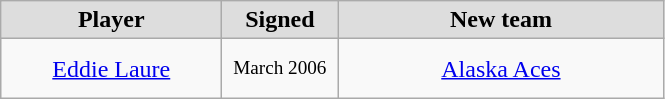<table class="wikitable" style="text-align: center">
<tr align="center" bgcolor="#dddddd">
<td style="width:140px"><strong>Player</strong></td>
<td style="width:70px"><strong>Signed</strong></td>
<td style="width:210px"><strong>New team</strong></td>
</tr>
<tr style="height:40px">
<td><a href='#'>Eddie Laure</a></td>
<td style="font-size: 80%">March 2006</td>
<td><a href='#'>Alaska Aces</a></td>
</tr>
</table>
